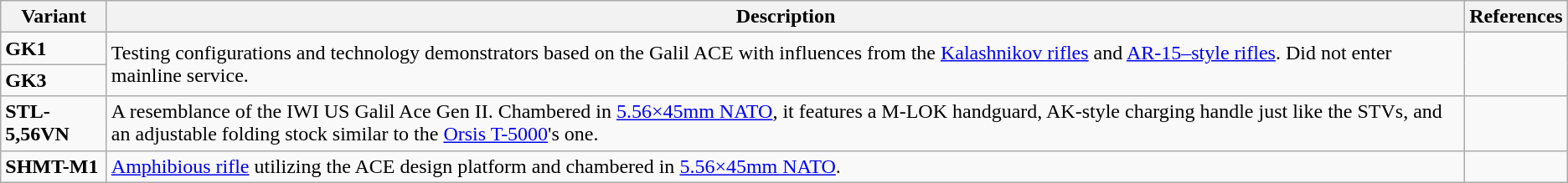<table class="wikitable">
<tr>
<th>Variant</th>
<th>Description</th>
<th>References</th>
</tr>
<tr>
<td><strong>GK1</strong></td>
<td rowspan="2">Testing configurations and technology demonstrators based on the Galil ACE with influences from the <a href='#'>Kalashnikov rifles</a> and <a href='#'>AR-15–style rifles</a>. Did not enter mainline service.</td>
<td rowspan="2"></td>
</tr>
<tr>
<td><strong>GK3</strong></td>
</tr>
<tr>
<td><strong>STL-5,56VN</strong></td>
<td>A resemblance of the IWI US Galil Ace Gen II. Chambered in <a href='#'>5.56×45mm NATO</a>, it features a M-LOK handguard, AK-style charging handle just like the STVs, and an adjustable folding stock similar to the <a href='#'>Orsis T-5000</a>'s one.</td>
<td></td>
</tr>
<tr>
<td><strong>SHMT-M1</strong></td>
<td><a href='#'>Amphibious rifle</a> utilizing the ACE design platform and chambered in <a href='#'>5.56×45mm NATO</a>.</td>
<td></td>
</tr>
</table>
